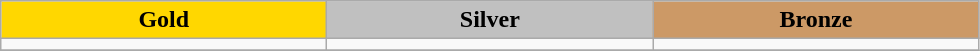<table class="wikitable">
<tr>
<th style="background:gold"    width="210">Gold</th>
<th style="background:silver"  width="210">Silver</th>
<th style="background:#cc9966" width="210">Bronze</th>
</tr>
<tr>
<td></td>
<td></td>
<td></td>
</tr>
<tr>
</tr>
</table>
